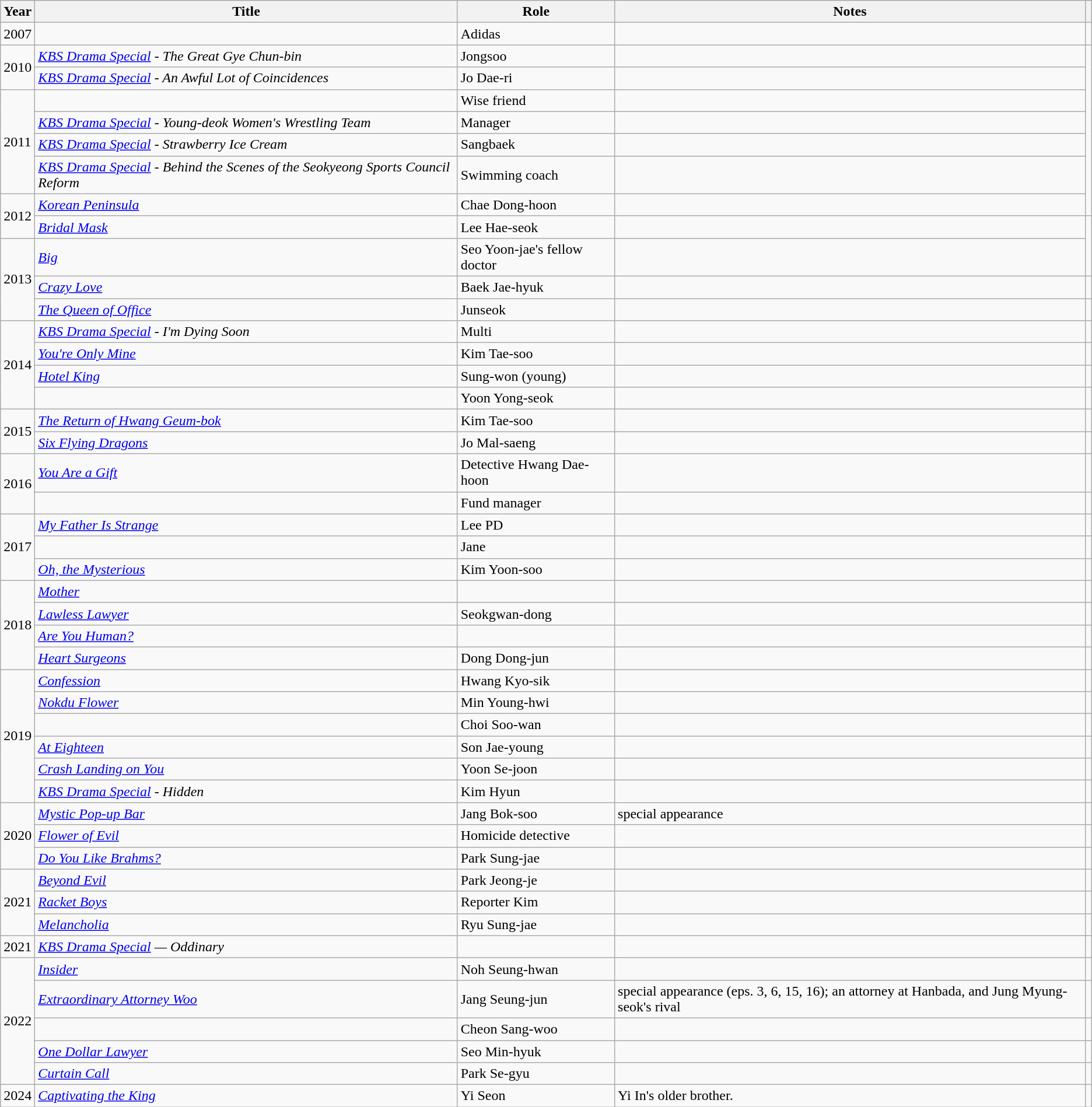<table class="wikitable sortable plainrowheaders">
<tr>
<th scope="col">Year</th>
<th scope="col">Title</th>
<th scope="col">Role</th>
<th scope="col">Notes</th>
<th scope="col" class="unsortable"></th>
</tr>
<tr>
<td>2007</td>
<td><em></em></td>
<td>Adidas</td>
<td></td>
<td></td>
</tr>
<tr>
<td rowspan="2">2010</td>
<td><em><a href='#'>KBS Drama Special</a> - The Great Gye Chun-bin</em></td>
<td>Jongsoo</td>
<td></td>
<td rowspan="7"></td>
</tr>
<tr>
<td><em><a href='#'>KBS Drama Special</a> - An Awful Lot of Coincidences</em></td>
<td>Jo Dae-ri</td>
<td></td>
</tr>
<tr>
<td rowspan="4">2011</td>
<td><em></em></td>
<td>Wise friend</td>
<td></td>
</tr>
<tr>
<td><em><a href='#'>KBS Drama Special</a> - Young-deok Women's Wrestling Team</em></td>
<td>Manager</td>
<td></td>
</tr>
<tr>
<td><em><a href='#'>KBS Drama Special</a> - Strawberry Ice Cream</em></td>
<td>Sangbaek</td>
<td></td>
</tr>
<tr>
<td><em><a href='#'>KBS Drama Special</a> - Behind the Scenes of the Seokyeong Sports Council Reform</em></td>
<td>Swimming coach</td>
<td></td>
</tr>
<tr>
<td rowspan="2">2012</td>
<td><em><a href='#'>Korean Peninsula</a></em></td>
<td>Chae Dong-hoon</td>
<td></td>
</tr>
<tr>
<td><em><a href='#'>Bridal Mask</a></em></td>
<td>Lee Hae-seok</td>
<td></td>
<td rowspan="2"></td>
</tr>
<tr>
<td rowspan="3">2013</td>
<td><em><a href='#'>Big</a></em></td>
<td>Seo Yoon-jae's fellow doctor</td>
<td></td>
</tr>
<tr>
<td><em><a href='#'>Crazy Love</a></em></td>
<td>Baek Jae-hyuk</td>
<td></td>
<td></td>
</tr>
<tr>
<td><em><a href='#'>The Queen of Office</a></em></td>
<td>Junseok</td>
<td></td>
<td></td>
</tr>
<tr>
<td rowspan="4">2014</td>
<td><em><a href='#'>KBS Drama Special</a> - I'm Dying Soon</em></td>
<td>Multi</td>
<td></td>
<td></td>
</tr>
<tr>
<td><em><a href='#'>You're Only Mine</a></em></td>
<td>Kim Tae-soo</td>
<td></td>
<td></td>
</tr>
<tr>
<td><em><a href='#'>Hotel King</a></em></td>
<td>Sung-won (young)</td>
<td></td>
<td></td>
</tr>
<tr>
<td><em></em></td>
<td>Yoon Yong-seok</td>
<td></td>
<td></td>
</tr>
<tr>
<td rowspan="2">2015</td>
<td><em><a href='#'>The Return of Hwang Geum-bok</a></em></td>
<td>Kim Tae-soo</td>
<td></td>
<td></td>
</tr>
<tr>
<td><em><a href='#'>Six Flying Dragons</a></em></td>
<td>Jo Mal-saeng</td>
<td></td>
<td></td>
</tr>
<tr>
<td rowspan="2">2016</td>
<td><em><a href='#'>You Are a Gift</a></em></td>
<td>Detective Hwang Dae-hoon</td>
<td></td>
<td></td>
</tr>
<tr>
<td><em></em></td>
<td>Fund manager</td>
<td></td>
<td></td>
</tr>
<tr>
<td rowspan="3">2017</td>
<td><em><a href='#'>My Father Is Strange</a></em></td>
<td>Lee PD</td>
<td></td>
<td></td>
</tr>
<tr>
<td><em></em></td>
<td>Jane</td>
<td></td>
<td></td>
</tr>
<tr>
<td><em><a href='#'>Oh, the Mysterious</a></em></td>
<td>Kim Yoon-soo</td>
<td></td>
<td></td>
</tr>
<tr>
<td rowspan="4">2018</td>
<td><em><a href='#'>Mother</a></em></td>
<td></td>
<td></td>
<td></td>
</tr>
<tr>
<td><em><a href='#'>Lawless Lawyer</a></em></td>
<td>Seokgwan-dong</td>
<td></td>
<td></td>
</tr>
<tr>
<td><em><a href='#'>Are You Human?</a></em></td>
<td></td>
<td></td>
<td></td>
</tr>
<tr>
<td><em><a href='#'>Heart Surgeons</a></em></td>
<td>Dong Dong-jun</td>
<td></td>
<td></td>
</tr>
<tr>
<td rowspan="6">2019</td>
<td><em><a href='#'>Confession</a></em></td>
<td>Hwang Kyo-sik</td>
<td></td>
<td></td>
</tr>
<tr>
<td><em><a href='#'>Nokdu Flower</a></em></td>
<td>Min Young-hwi</td>
<td></td>
<td></td>
</tr>
<tr>
<td><em></em></td>
<td>Choi Soo-wan</td>
<td></td>
<td></td>
</tr>
<tr>
<td><em><a href='#'>At Eighteen</a></em></td>
<td>Son Jae-young</td>
<td></td>
<td></td>
</tr>
<tr>
<td><em><a href='#'>Crash Landing on You</a></em></td>
<td>Yoon Se-joon</td>
<td></td>
<td></td>
</tr>
<tr>
<td><em><a href='#'>KBS Drama Special</a> - Hidden</em></td>
<td>Kim Hyun</td>
<td></td>
<td></td>
</tr>
<tr>
<td rowspan="3">2020</td>
<td><em><a href='#'>Mystic Pop-up Bar</a></em></td>
<td>Jang Bok-soo</td>
<td>special appearance</td>
<td></td>
</tr>
<tr>
<td><em><a href='#'>Flower of Evil</a></em></td>
<td>Homicide detective</td>
<td></td>
<td></td>
</tr>
<tr>
<td><em><a href='#'>Do You Like Brahms?</a></em></td>
<td>Park Sung-jae</td>
<td></td>
<td></td>
</tr>
<tr>
<td rowspan="3">2021</td>
<td><em><a href='#'>Beyond Evil</a></em></td>
<td>Park Jeong-je</td>
<td></td>
<td></td>
</tr>
<tr>
<td><em><a href='#'>Racket Boys</a></em></td>
<td>Reporter Kim</td>
<td></td>
<td></td>
</tr>
<tr>
<td><em><a href='#'>Melancholia</a></em></td>
<td>Ryu Sung-jae</td>
<td></td>
<td></td>
</tr>
<tr>
<td>2021</td>
<td><em><a href='#'>KBS Drama Special</a> — Oddinary</em></td>
<td></td>
<td></td>
<td></td>
</tr>
<tr>
<td rowspan="5">2022</td>
<td><em><a href='#'>Insider</a></em></td>
<td>Noh Seung-hwan</td>
<td></td>
<td></td>
</tr>
<tr>
<td><em><a href='#'>Extraordinary Attorney Woo</a></em></td>
<td>Jang Seung-jun</td>
<td>special appearance (eps. 3, 6, 15, 16); an attorney at Hanbada, and Jung Myung-seok's rival</td>
<td></td>
</tr>
<tr>
<td><em></em></td>
<td>Cheon Sang-woo</td>
<td></td>
<td></td>
</tr>
<tr>
<td><em><a href='#'>One Dollar Lawyer</a></em></td>
<td>Seo Min-hyuk</td>
<td></td>
<td></td>
</tr>
<tr>
<td><em><a href='#'>Curtain Call</a></em></td>
<td>Park Se-gyu</td>
<td></td>
<td></td>
</tr>
<tr>
<td>2024</td>
<td><em><a href='#'>Captivating the King</a></em></td>
<td>Yi Seon</td>
<td>Yi In's older brother.</td>
<td></td>
</tr>
</table>
